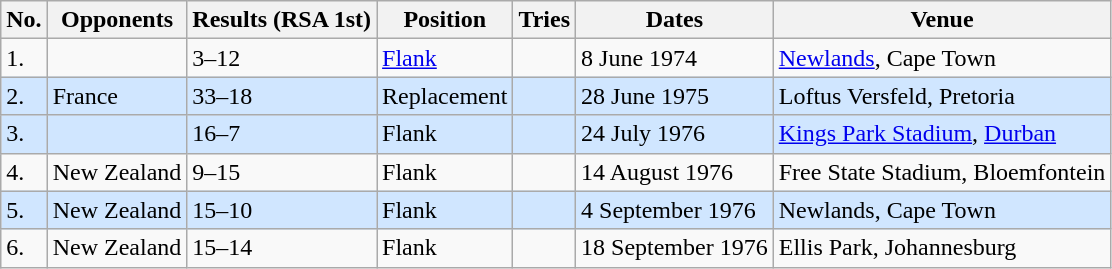<table class="wikitable sortable">
<tr>
<th>No.</th>
<th>Opponents</th>
<th>Results (RSA 1st)</th>
<th>Position</th>
<th>Tries</th>
<th>Dates</th>
<th>Venue</th>
</tr>
<tr>
<td>1.</td>
<td></td>
<td>3–12</td>
<td><a href='#'>Flank</a></td>
<td></td>
<td>8 June 1974</td>
<td><a href='#'>Newlands</a>, Cape Town</td>
</tr>
<tr style="background: #D0E6FF;">
<td>2.</td>
<td> France</td>
<td>33–18</td>
<td>Replacement</td>
<td></td>
<td>28 June 1975</td>
<td>Loftus Versfeld, Pretoria</td>
</tr>
<tr style="background: #D0E6FF;">
<td>3.</td>
<td></td>
<td>16–7</td>
<td>Flank</td>
<td></td>
<td>24 July 1976</td>
<td><a href='#'>Kings Park Stadium</a>, <a href='#'>Durban</a></td>
</tr>
<tr>
<td>4.</td>
<td> New Zealand</td>
<td>9–15</td>
<td>Flank</td>
<td></td>
<td>14 August 1976</td>
<td>Free State Stadium, Bloemfontein</td>
</tr>
<tr style="background: #D0E6FF;">
<td>5.</td>
<td> New Zealand</td>
<td>15–10</td>
<td>Flank</td>
<td></td>
<td>4 September 1976</td>
<td>Newlands, Cape Town</td>
</tr>
<tr>
<td>6.</td>
<td> New Zealand</td>
<td>15–14</td>
<td>Flank</td>
<td></td>
<td>18 September 1976</td>
<td>Ellis Park, Johannesburg</td>
</tr>
</table>
